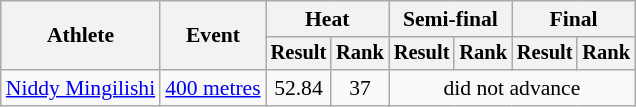<table class=wikitable style=font-size:90%>
<tr>
<th rowspan=2>Athlete</th>
<th rowspan=2>Event</th>
<th colspan=2>Heat</th>
<th colspan=2>Semi-final</th>
<th colspan=2>Final</th>
</tr>
<tr style=font-size:95%>
<th>Result</th>
<th>Rank</th>
<th>Result</th>
<th>Rank</th>
<th>Result</th>
<th>Rank</th>
</tr>
<tr align=center>
<td align=left><a href='#'>Niddy Mingilishi</a></td>
<td align=left><a href='#'>400 metres</a></td>
<td>52.84</td>
<td>37</td>
<td colspan=4>did not advance</td>
</tr>
</table>
